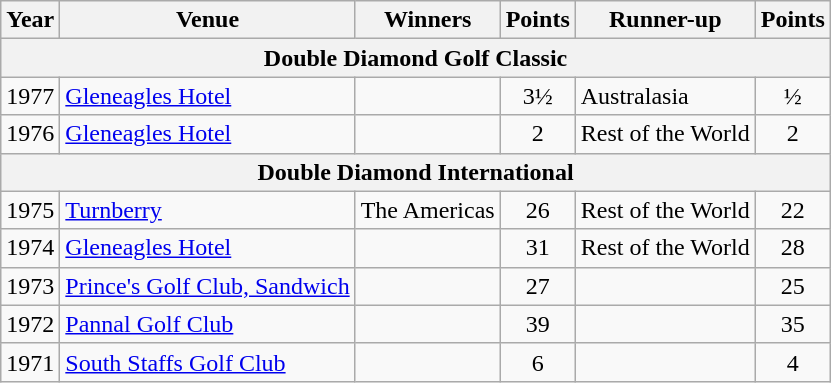<table class="wikitable">
<tr>
<th>Year</th>
<th>Venue</th>
<th>Winners</th>
<th>Points</th>
<th>Runner-up</th>
<th>Points</th>
</tr>
<tr>
<th colspan=6>Double Diamond Golf Classic</th>
</tr>
<tr>
<td>1977</td>
<td><a href='#'>Gleneagles Hotel</a></td>
<td></td>
<td align=center>3½</td>
<td>Australasia</td>
<td align=center>½</td>
</tr>
<tr>
<td>1976</td>
<td><a href='#'>Gleneagles Hotel</a></td>
<td></td>
<td align=center>2</td>
<td>Rest of the World</td>
<td align=center>2</td>
</tr>
<tr>
<th colspan=6>Double Diamond International</th>
</tr>
<tr>
<td>1975</td>
<td><a href='#'>Turnberry</a></td>
<td>The Americas</td>
<td align=center>26</td>
<td>Rest of the World</td>
<td align=center>22</td>
</tr>
<tr>
<td>1974</td>
<td><a href='#'>Gleneagles Hotel</a></td>
<td></td>
<td align=center>31</td>
<td>Rest of the World</td>
<td align=center>28</td>
</tr>
<tr>
<td>1973</td>
<td><a href='#'>Prince's Golf Club, Sandwich</a></td>
<td></td>
<td align=center>27</td>
<td></td>
<td align=center>25</td>
</tr>
<tr>
<td>1972</td>
<td><a href='#'>Pannal Golf Club</a></td>
<td></td>
<td align=center>39</td>
<td></td>
<td align=center>35</td>
</tr>
<tr>
<td>1971</td>
<td><a href='#'>South Staffs Golf Club</a></td>
<td></td>
<td align=center>6</td>
<td></td>
<td align=center>4</td>
</tr>
</table>
